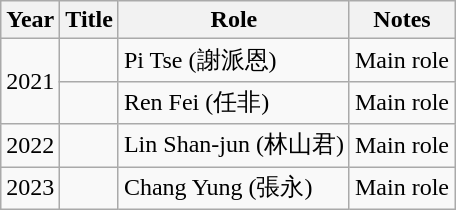<table class="wikitable">
<tr>
<th>Year</th>
<th>Title</th>
<th>Role</th>
<th>Notes</th>
</tr>
<tr>
<td rowspan="2">2021</td>
<td><em></em></td>
<td>Pi Tse (謝派恩)</td>
<td>Main role</td>
</tr>
<tr>
<td><em></em></td>
<td>Ren Fei (任非)</td>
<td>Main role</td>
</tr>
<tr>
<td>2022</td>
<td><em></em></td>
<td>Lin Shan-jun (林山君)</td>
<td>Main role</td>
</tr>
<tr>
<td>2023</td>
<td><em></em></td>
<td>Chang Yung (張永)</td>
<td>Main role</td>
</tr>
</table>
